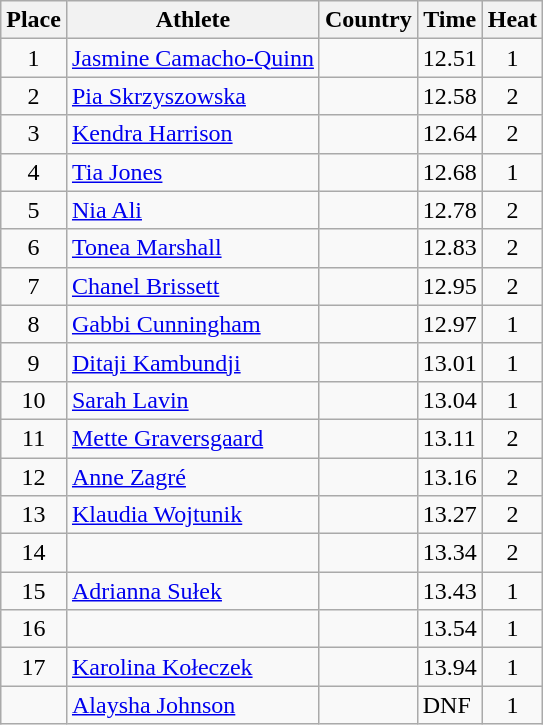<table class="wikitable">
<tr>
<th>Place</th>
<th>Athlete</th>
<th>Country</th>
<th>Time</th>
<th>Heat</th>
</tr>
<tr>
<td align=center>1</td>
<td><a href='#'>Jasmine Camacho-Quinn</a></td>
<td></td>
<td>12.51</td>
<td align=center>1</td>
</tr>
<tr>
<td align=center>2</td>
<td><a href='#'>Pia Skrzyszowska</a></td>
<td></td>
<td>12.58</td>
<td align=center>2</td>
</tr>
<tr>
<td align=center>3</td>
<td><a href='#'>Kendra Harrison</a></td>
<td></td>
<td>12.64</td>
<td align=center>2</td>
</tr>
<tr>
<td align=center>4</td>
<td><a href='#'>Tia Jones</a></td>
<td></td>
<td>12.68</td>
<td align=center>1</td>
</tr>
<tr>
<td align=center>5</td>
<td><a href='#'>Nia Ali</a></td>
<td></td>
<td>12.78</td>
<td align=center>2</td>
</tr>
<tr>
<td align=center>6</td>
<td><a href='#'>Tonea Marshall</a></td>
<td></td>
<td>12.83</td>
<td align=center>2</td>
</tr>
<tr>
<td align=center>7</td>
<td><a href='#'>Chanel Brissett</a></td>
<td></td>
<td>12.95</td>
<td align=center>2</td>
</tr>
<tr>
<td align=center>8</td>
<td><a href='#'>Gabbi Cunningham</a></td>
<td></td>
<td>12.97</td>
<td align=center>1</td>
</tr>
<tr>
<td align=center>9</td>
<td><a href='#'>Ditaji Kambundji</a></td>
<td></td>
<td>13.01</td>
<td align=center>1</td>
</tr>
<tr>
<td align=center>10</td>
<td><a href='#'>Sarah Lavin</a></td>
<td></td>
<td>13.04</td>
<td align=center>1</td>
</tr>
<tr>
<td align=center>11</td>
<td><a href='#'>Mette Graversgaard</a></td>
<td></td>
<td>13.11</td>
<td align=center>2</td>
</tr>
<tr>
<td align=center>12</td>
<td><a href='#'>Anne Zagré</a></td>
<td></td>
<td>13.16</td>
<td align=center>2</td>
</tr>
<tr>
<td align=center>13</td>
<td><a href='#'>Klaudia Wojtunik</a></td>
<td></td>
<td>13.27</td>
<td align=center>2</td>
</tr>
<tr>
<td align=center>14</td>
<td></td>
<td></td>
<td>13.34</td>
<td align=center>2</td>
</tr>
<tr>
<td align=center>15</td>
<td><a href='#'>Adrianna Sułek</a></td>
<td></td>
<td>13.43</td>
<td align=center>1</td>
</tr>
<tr>
<td align=center>16</td>
<td></td>
<td></td>
<td>13.54</td>
<td align=center>1</td>
</tr>
<tr>
<td align=center>17</td>
<td><a href='#'>Karolina Kołeczek</a></td>
<td></td>
<td>13.94</td>
<td align=center>1</td>
</tr>
<tr>
<td align=center></td>
<td><a href='#'>Alaysha Johnson</a></td>
<td></td>
<td>DNF</td>
<td align=center>1</td>
</tr>
</table>
